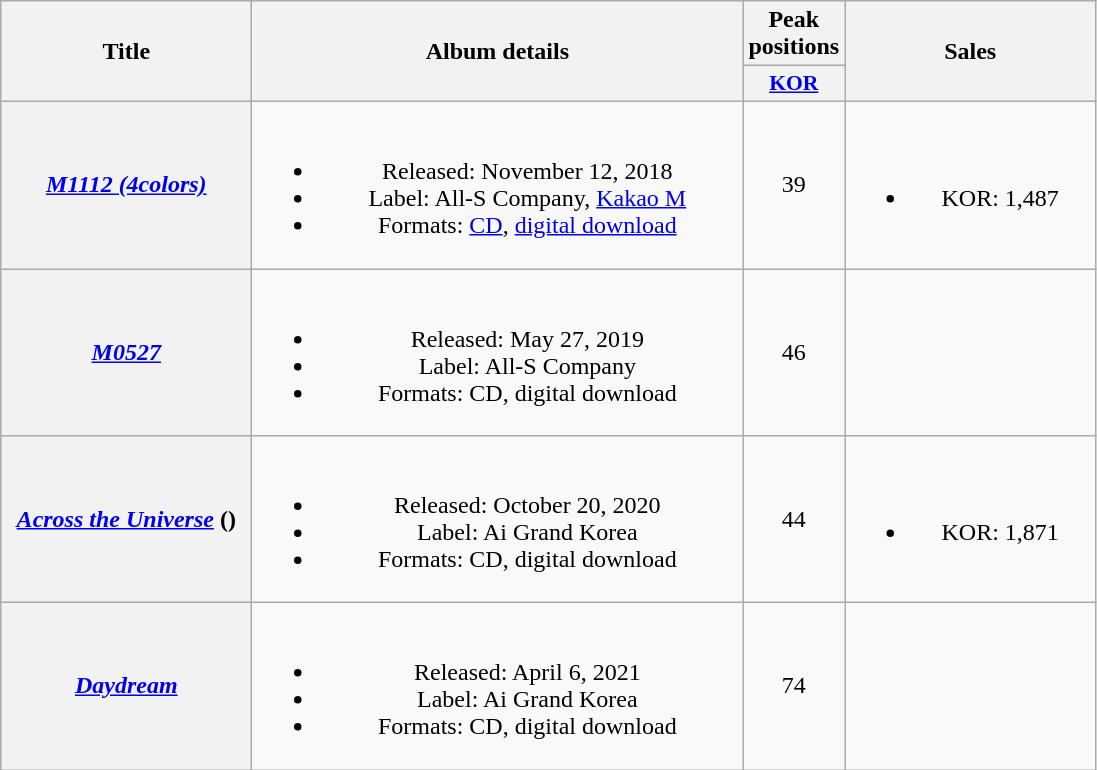<table class="wikitable plainrowheaders" style="text-align:center;">
<tr>
<th scope="col" rowspan="2" style="width:10em;">Title</th>
<th scope="col" rowspan="2" style="width:20em;">Album details</th>
<th scope="col">Peak<br>positions</th>
<th scope="col" rowspan="2" style="width:10em;">Sales</th>
</tr>
<tr>
<th scope="col" style="width:2.2em;font-size:90%;"><a href='#'>KOR</a><br></th>
</tr>
<tr>
<th scope="row"><em><a href='#'>M1112 (4colors)</a></em></th>
<td><br><ul><li>Released: November 12, 2018</li><li>Label: All-S Company, <a href='#'>Kakao M</a></li><li>Formats: <a href='#'>CD</a>, <a href='#'>digital download</a></li></ul></td>
<td>39</td>
<td><br><ul><li>KOR: 1,487</li></ul></td>
</tr>
<tr>
<th scope="row"><em><a href='#'>M0527</a></em></th>
<td><br><ul><li>Released: May 27, 2019</li><li>Label: All-S Company</li><li>Formats: CD, digital download</li></ul></td>
<td>46</td>
<td></td>
</tr>
<tr>
<th scope="row"><em><a href='#'>Across the Universe</a></em> ()</th>
<td><br><ul><li>Released: October 20, 2020</li><li>Label:  Ai Grand Korea</li><li>Formats: CD, digital download</li></ul></td>
<td>44</td>
<td><br><ul><li>KOR: 1,871</li></ul></td>
</tr>
<tr>
<th scope="row"><em><a href='#'>Daydream</a></em></th>
<td><br><ul><li>Released: April 6, 2021</li><li>Label: Ai Grand Korea</li><li>Formats: CD, digital download</li></ul></td>
<td>74</td>
<td></td>
</tr>
</table>
